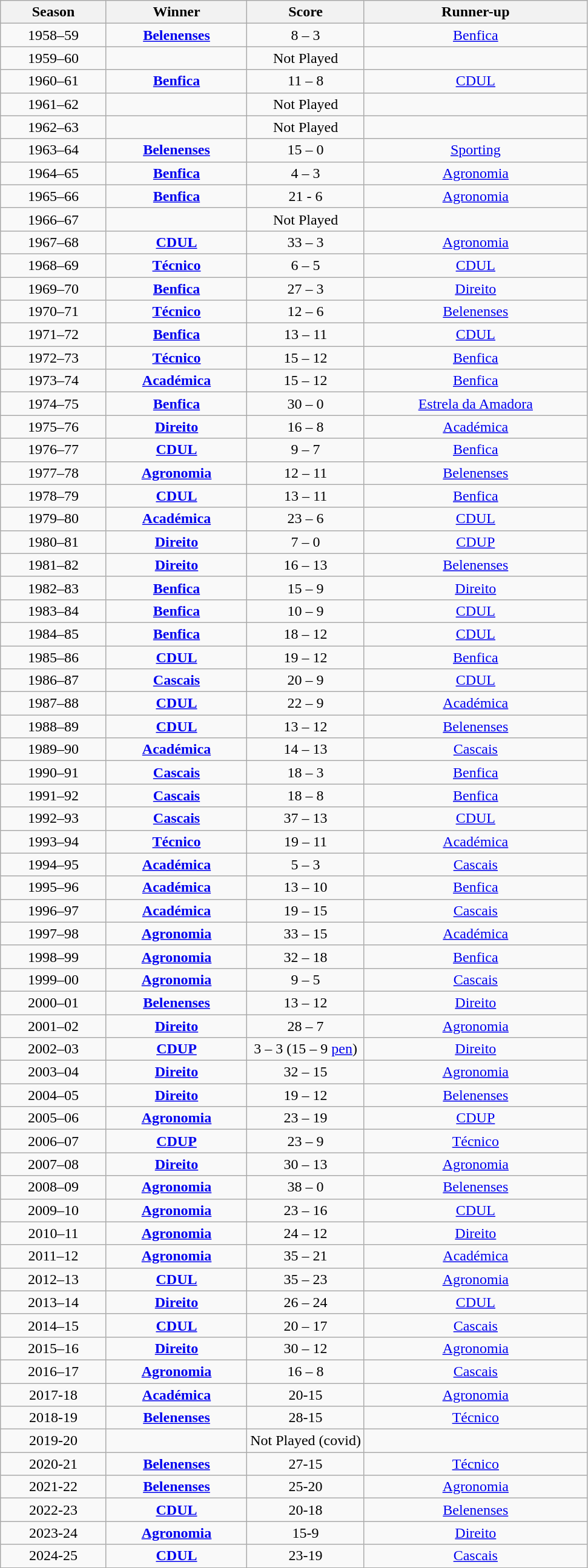<table class="wikitable" style="text-align: center">
<tr>
<th>Season</th>
<th>Winner</th>
<th width=20%>Score</th>
<th>Runner-up</th>
</tr>
<tr>
<td>1958–59</td>
<td><strong><a href='#'>Belenenses</a></strong></td>
<td>8 – 3</td>
<td><a href='#'>Benfica</a></td>
</tr>
<tr>
<td>1959–60</td>
<td></td>
<td>Not Played</td>
<td></td>
</tr>
<tr>
<td>1960–61</td>
<td><strong><a href='#'>Benfica</a></strong></td>
<td>11 – 8</td>
<td><a href='#'>CDUL</a></td>
</tr>
<tr>
<td>1961–62</td>
<td></td>
<td>Not Played</td>
<td></td>
</tr>
<tr>
<td>1962–63</td>
<td></td>
<td>Not Played</td>
<td></td>
</tr>
<tr>
<td>1963–64</td>
<td><strong><a href='#'>Belenenses</a></strong></td>
<td>15 – 0</td>
<td><a href='#'>Sporting</a></td>
</tr>
<tr>
<td>1964–65</td>
<td><strong><a href='#'>Benfica</a></strong></td>
<td>4 – 3</td>
<td><a href='#'>Agronomia</a></td>
</tr>
<tr>
<td>1965–66</td>
<td><strong><a href='#'>Benfica</a></strong></td>
<td>21 - 6</td>
<td><a href='#'>Agronomia</a></td>
</tr>
<tr>
<td>1966–67</td>
<td></td>
<td>Not Played</td>
<td></td>
</tr>
<tr>
<td>1967–68</td>
<td><strong><a href='#'>CDUL</a></strong></td>
<td>33 – 3</td>
<td><a href='#'>Agronomia</a></td>
</tr>
<tr>
<td>1968–69</td>
<td><strong><a href='#'>Técnico</a></strong></td>
<td>6 – 5</td>
<td><a href='#'>CDUL</a></td>
</tr>
<tr>
<td>1969–70</td>
<td><strong><a href='#'>Benfica</a></strong></td>
<td>27 – 3</td>
<td><a href='#'>Direito</a></td>
</tr>
<tr>
<td>1970–71</td>
<td><strong><a href='#'>Técnico</a></strong></td>
<td>12 – 6</td>
<td><a href='#'>Belenenses</a></td>
</tr>
<tr>
<td>1971–72</td>
<td><strong><a href='#'>Benfica</a></strong></td>
<td>13 – 11</td>
<td><a href='#'>CDUL</a></td>
</tr>
<tr>
<td>1972–73</td>
<td><strong><a href='#'>Técnico</a></strong></td>
<td>15 – 12</td>
<td><a href='#'>Benfica</a></td>
</tr>
<tr>
<td>1973–74</td>
<td><strong><a href='#'>Académica</a></strong></td>
<td>15 – 12</td>
<td><a href='#'>Benfica</a></td>
</tr>
<tr>
<td>1974–75</td>
<td><strong><a href='#'>Benfica</a></strong></td>
<td>30 – 0</td>
<td><a href='#'>Estrela da Amadora</a></td>
</tr>
<tr>
<td>1975–76</td>
<td><strong><a href='#'>Direito</a></strong></td>
<td>16 – 8</td>
<td><a href='#'>Académica</a></td>
</tr>
<tr>
<td>1976–77</td>
<td><strong><a href='#'>CDUL</a></strong></td>
<td>9 – 7</td>
<td><a href='#'>Benfica</a></td>
</tr>
<tr>
<td>1977–78</td>
<td><strong><a href='#'>Agronomia</a></strong></td>
<td>12 – 11</td>
<td><a href='#'>Belenenses</a></td>
</tr>
<tr>
<td>1978–79</td>
<td><strong><a href='#'>CDUL</a></strong></td>
<td>13 – 11</td>
<td><a href='#'>Benfica</a></td>
</tr>
<tr>
<td>1979–80</td>
<td><strong><a href='#'>Académica</a></strong></td>
<td>23 – 6</td>
<td><a href='#'>CDUL</a></td>
</tr>
<tr>
<td>1980–81</td>
<td><strong><a href='#'>Direito</a></strong></td>
<td>7 – 0</td>
<td><a href='#'>CDUP</a></td>
</tr>
<tr>
<td>1981–82</td>
<td><strong><a href='#'>Direito</a></strong></td>
<td>16 – 13</td>
<td><a href='#'>Belenenses</a></td>
</tr>
<tr>
<td>1982–83</td>
<td><strong><a href='#'>Benfica</a></strong></td>
<td>15 – 9</td>
<td><a href='#'>Direito</a></td>
</tr>
<tr>
<td>1983–84</td>
<td><strong><a href='#'>Benfica</a></strong></td>
<td>10 – 9</td>
<td><a href='#'>CDUL</a></td>
</tr>
<tr>
<td>1984–85</td>
<td><strong><a href='#'>Benfica</a></strong></td>
<td>18 – 12</td>
<td><a href='#'>CDUL</a></td>
</tr>
<tr>
<td>1985–86</td>
<td><strong><a href='#'>CDUL</a></strong></td>
<td>19 – 12</td>
<td><a href='#'>Benfica</a></td>
</tr>
<tr>
<td>1986–87</td>
<td><strong><a href='#'>Cascais</a></strong></td>
<td>20 – 9</td>
<td><a href='#'>CDUL</a></td>
</tr>
<tr>
<td>1987–88</td>
<td><strong><a href='#'>CDUL</a></strong></td>
<td>22 – 9</td>
<td><a href='#'>Académica</a></td>
</tr>
<tr>
<td>1988–89</td>
<td><strong><a href='#'>CDUL</a></strong></td>
<td>13 – 12</td>
<td><a href='#'>Belenenses</a></td>
</tr>
<tr>
<td>1989–90</td>
<td><strong><a href='#'>Académica</a></strong></td>
<td>14 – 13</td>
<td><a href='#'>Cascais</a></td>
</tr>
<tr>
<td>1990–91</td>
<td><strong><a href='#'>Cascais</a></strong></td>
<td>18 – 3</td>
<td><a href='#'>Benfica</a></td>
</tr>
<tr>
<td>1991–92</td>
<td><strong><a href='#'>Cascais</a></strong></td>
<td>18 – 8</td>
<td><a href='#'>Benfica</a></td>
</tr>
<tr>
<td>1992–93</td>
<td><strong><a href='#'>Cascais</a></strong></td>
<td>37 – 13</td>
<td><a href='#'>CDUL</a></td>
</tr>
<tr>
<td>1993–94</td>
<td><strong><a href='#'>Técnico</a></strong></td>
<td>19 – 11</td>
<td><a href='#'>Académica</a></td>
</tr>
<tr>
<td>1994–95</td>
<td><strong><a href='#'>Académica</a></strong></td>
<td>5 – 3</td>
<td><a href='#'>Cascais</a></td>
</tr>
<tr>
<td>1995–96</td>
<td><strong><a href='#'>Académica</a></strong></td>
<td>13 – 10</td>
<td><a href='#'>Benfica</a></td>
</tr>
<tr>
<td>1996–97</td>
<td><strong><a href='#'>Académica</a></strong></td>
<td>19 – 15</td>
<td><a href='#'>Cascais</a></td>
</tr>
<tr>
<td>1997–98</td>
<td><strong><a href='#'>Agronomia</a></strong></td>
<td>33 – 15</td>
<td><a href='#'>Académica</a></td>
</tr>
<tr>
<td>1998–99</td>
<td><strong><a href='#'>Agronomia</a></strong></td>
<td>32 – 18</td>
<td><a href='#'>Benfica</a></td>
</tr>
<tr>
<td>1999–00</td>
<td><strong><a href='#'>Agronomia</a></strong></td>
<td>9 – 5</td>
<td><a href='#'>Cascais</a></td>
</tr>
<tr>
<td>2000–01</td>
<td><strong><a href='#'>Belenenses</a></strong></td>
<td>13 – 12</td>
<td><a href='#'>Direito</a></td>
</tr>
<tr>
<td>2001–02</td>
<td><strong><a href='#'>Direito</a></strong></td>
<td>28 – 7</td>
<td><a href='#'>Agronomia</a></td>
</tr>
<tr>
<td>2002–03</td>
<td><strong><a href='#'>CDUP</a></strong></td>
<td>3 – 3 (15 – 9 <a href='#'>pen</a>)</td>
<td><a href='#'>Direito</a></td>
</tr>
<tr>
<td>2003–04</td>
<td><strong><a href='#'>Direito</a></strong></td>
<td>32 – 15</td>
<td><a href='#'>Agronomia</a></td>
</tr>
<tr>
<td>2004–05</td>
<td><strong><a href='#'>Direito</a></strong></td>
<td>19 – 12</td>
<td><a href='#'>Belenenses</a></td>
</tr>
<tr>
<td>2005–06</td>
<td><strong><a href='#'>Agronomia</a></strong></td>
<td>23 – 19</td>
<td><a href='#'>CDUP</a></td>
</tr>
<tr>
<td>2006–07</td>
<td><strong><a href='#'>CDUP</a></strong></td>
<td>23 – 9</td>
<td><a href='#'>Técnico</a></td>
</tr>
<tr>
<td>2007–08</td>
<td><strong><a href='#'>Direito</a></strong></td>
<td>30 – 13</td>
<td><a href='#'>Agronomia</a></td>
</tr>
<tr>
<td>2008–09</td>
<td><strong><a href='#'>Agronomia</a></strong></td>
<td>38 – 0</td>
<td><a href='#'>Belenenses</a></td>
</tr>
<tr>
<td>2009–10</td>
<td><strong><a href='#'>Agronomia</a></strong></td>
<td>23 – 16</td>
<td><a href='#'>CDUL</a></td>
</tr>
<tr>
<td>2010–11</td>
<td><strong><a href='#'>Agronomia</a></strong></td>
<td>24 – 12</td>
<td><a href='#'>Direito</a></td>
</tr>
<tr>
<td>2011–12</td>
<td><strong><a href='#'>Agronomia</a></strong></td>
<td>35 – 21</td>
<td><a href='#'>Académica</a></td>
</tr>
<tr>
<td>2012–13</td>
<td><strong><a href='#'>CDUL</a></strong></td>
<td>35 – 23</td>
<td><a href='#'>Agronomia</a></td>
</tr>
<tr>
<td>2013–14</td>
<td><strong><a href='#'>Direito</a></strong></td>
<td>26 – 24</td>
<td><a href='#'>CDUL</a></td>
</tr>
<tr>
<td>2014–15</td>
<td><strong><a href='#'>CDUL</a></strong></td>
<td>20 – 17</td>
<td><a href='#'>Cascais</a></td>
</tr>
<tr>
<td>2015–16</td>
<td><strong><a href='#'>Direito</a></strong></td>
<td>30 – 12</td>
<td><a href='#'>Agronomia</a></td>
</tr>
<tr>
<td>2016–17</td>
<td><strong><a href='#'>Agronomia</a></strong></td>
<td>16 – 8</td>
<td><a href='#'>Cascais</a></td>
</tr>
<tr>
<td>2017-18</td>
<td><strong><a href='#'>Académica</a></strong></td>
<td>20-15</td>
<td><a href='#'>Agronomia</a></td>
</tr>
<tr>
<td>2018-19</td>
<td><strong><a href='#'>Belenenses</a></strong></td>
<td>28-15</td>
<td><a href='#'>Técnico</a></td>
</tr>
<tr>
<td>2019-20</td>
<td></td>
<td>Not Played (covid)</td>
<td></td>
</tr>
<tr>
<td>2020-21</td>
<td><strong><a href='#'>Belenenses</a></strong></td>
<td>27-15</td>
<td><a href='#'>Técnico</a></td>
</tr>
<tr>
<td>2021-22</td>
<td><strong><a href='#'>Belenenses</a></strong></td>
<td>25-20</td>
<td><a href='#'>Agronomia</a></td>
</tr>
<tr>
<td>2022-23</td>
<td><strong><a href='#'>CDUL</a></strong></td>
<td>20-18</td>
<td><a href='#'>Belenenses</a></td>
</tr>
<tr>
<td>2023-24</td>
<td><strong><a href='#'>Agronomia</a></strong></td>
<td>15-9</td>
<td><a href='#'>Direito</a></td>
</tr>
<tr>
<td>2024-25</td>
<td><strong><a href='#'>CDUL</a></strong></td>
<td>23-19</td>
<td><a href='#'>Cascais</a></td>
</tr>
</table>
